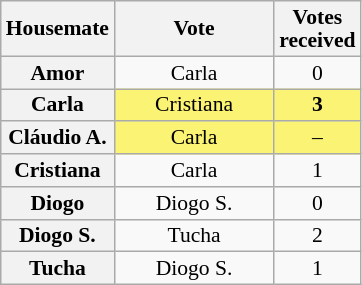<table class="wikitable" style="text-align:center; font-size:90%; line-height:15px;">
<tr>
<th>Housemate</th>
<th width=100>Vote</th>
<th>Votes<br>received</th>
</tr>
<tr>
<th>Amor</th>
<td>Carla</td>
<td>0</td>
</tr>
<tr>
<th>Carla</th>
<td bgcolor="FBF373">Cristiana</td>
<td bgcolor="FBF373"><strong>3</strong></td>
</tr>
<tr>
<th>Cláudio A.</th>
<td bgcolor="FBF373">Carla</td>
<td bgcolor="FBF373">–</td>
</tr>
<tr>
<th>Cristiana</th>
<td>Carla</td>
<td>1</td>
</tr>
<tr>
<th>Diogo</th>
<td>Diogo S.</td>
<td>0</td>
</tr>
<tr>
<th>Diogo S.</th>
<td>Tucha</td>
<td>2</td>
</tr>
<tr>
<th>Tucha</th>
<td>Diogo S.</td>
<td>1</td>
</tr>
</table>
